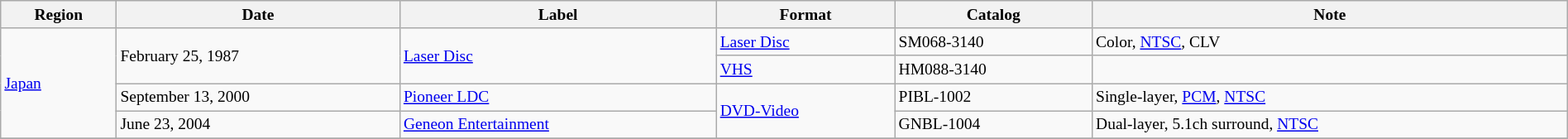<table class="wikitable sortable" style="margin:0 auto; font-size:small; width:100%">
<tr>
<th>Region</th>
<th>Date</th>
<th>Label</th>
<th>Format</th>
<th>Catalog</th>
<th>Note</th>
</tr>
<tr>
<td rowspan="4"><a href='#'>Japan</a></td>
<td rowspan="2">February 25, 1987</td>
<td rowspan="2"><a href='#'>Laser Disc</a></td>
<td><a href='#'>Laser Disc</a></td>
<td>SM068-3140</td>
<td>Color, <a href='#'>NTSC</a>, CLV</td>
</tr>
<tr>
<td><a href='#'>VHS</a></td>
<td>HM088-3140</td>
<td></td>
</tr>
<tr>
<td>September 13, 2000</td>
<td><a href='#'>Pioneer LDC</a></td>
<td rowspan="2"><a href='#'>DVD-Video</a></td>
<td>PIBL-1002</td>
<td>Single-layer, <a href='#'>PCM</a>, <a href='#'>NTSC</a></td>
</tr>
<tr>
<td>June 23, 2004</td>
<td><a href='#'>Geneon Entertainment</a></td>
<td>GNBL-1004</td>
<td>Dual-layer, 5.1ch surround, <a href='#'>NTSC</a></td>
</tr>
<tr>
</tr>
</table>
